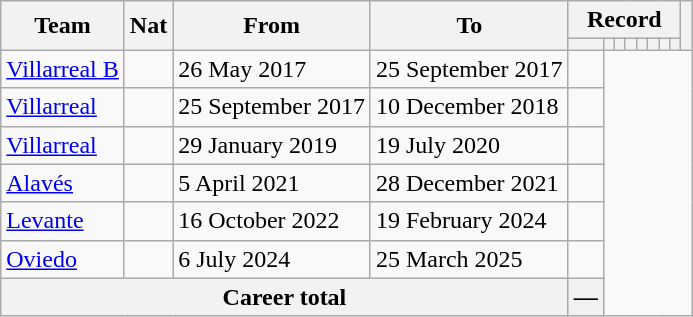<table class="wikitable" style="text-align: center">
<tr>
<th rowspan="2">Team</th>
<th rowspan="2">Nat</th>
<th rowspan="2">From</th>
<th rowspan="2">To</th>
<th colspan="8">Record</th>
<th rowspan=2></th>
</tr>
<tr>
<th></th>
<th></th>
<th></th>
<th></th>
<th></th>
<th></th>
<th></th>
<th></th>
</tr>
<tr>
<td align="left"><a href='#'>Villarreal B</a></td>
<td></td>
<td align=left>26 May 2017</td>
<td align=left>25 September 2017<br></td>
<td></td>
</tr>
<tr>
<td align="left"><a href='#'>Villarreal</a></td>
<td></td>
<td align=left>25 September 2017</td>
<td align=left>10 December 2018<br></td>
<td></td>
</tr>
<tr>
<td align="left"><a href='#'>Villarreal</a></td>
<td></td>
<td align=left>29 January 2019</td>
<td align=left>19 July 2020<br></td>
<td></td>
</tr>
<tr>
<td align="left"><a href='#'>Alavés</a></td>
<td></td>
<td align=left>5 April 2021</td>
<td align=left>28 December 2021<br></td>
<td></td>
</tr>
<tr>
<td align="left"><a href='#'>Levante</a></td>
<td></td>
<td align=left>16 October 2022</td>
<td align=left>19 February 2024<br></td>
<td></td>
</tr>
<tr>
<td align="left"><a href='#'>Oviedo</a></td>
<td></td>
<td align=left>6 July 2024</td>
<td align=left>25 March 2025<br></td>
<td></td>
</tr>
<tr>
<th colspan=4>Career total<br></th>
<th>—</th>
</tr>
</table>
